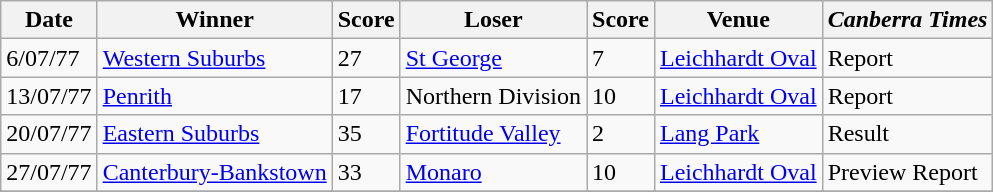<table class="wikitable">
<tr>
<th>Date</th>
<th>Winner</th>
<th>Score</th>
<th>Loser</th>
<th>Score</th>
<th>Venue</th>
<th><em>Canberra Times</em></th>
</tr>
<tr>
<td>6/07/77</td>
<td> <a href='#'>Western Suburbs</a></td>
<td>27</td>
<td> <a href='#'>St George</a></td>
<td>7</td>
<td><a href='#'>Leichhardt Oval</a></td>
<td>Report</td>
</tr>
<tr>
<td>13/07/77</td>
<td> <a href='#'>Penrith</a></td>
<td>17</td>
<td>Northern Division</td>
<td>10</td>
<td><a href='#'>Leichhardt Oval</a></td>
<td>Report</td>
</tr>
<tr>
<td>20/07/77</td>
<td> <a href='#'>Eastern Suburbs</a></td>
<td>35</td>
<td> <a href='#'>Fortitude Valley</a></td>
<td>2</td>
<td><a href='#'>Lang Park</a></td>
<td>Result</td>
</tr>
<tr>
<td>27/07/77</td>
<td> <a href='#'>Canterbury-Bankstown</a></td>
<td>33</td>
<td> <a href='#'>Monaro</a></td>
<td>10</td>
<td><a href='#'>Leichhardt Oval</a></td>
<td>Preview Report</td>
</tr>
<tr>
</tr>
</table>
